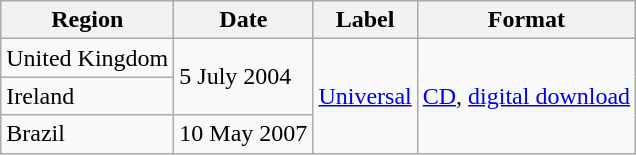<table class="wikitable sortable">
<tr>
<th>Region</th>
<th>Date</th>
<th>Label</th>
<th>Format</th>
</tr>
<tr>
<td>United Kingdom</td>
<td rowspan="2">5 July 2004</td>
<td rowspan="3"><a href='#'>Universal</a></td>
<td rowspan="3"><a href='#'>CD</a>, <a href='#'>digital download</a></td>
</tr>
<tr>
<td>Ireland</td>
</tr>
<tr>
<td>Brazil</td>
<td>10 May 2007</td>
</tr>
</table>
